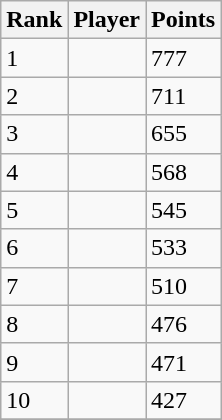<table class="wikitable">
<tr>
<th>Rank</th>
<th>Player</th>
<th>Points</th>
</tr>
<tr>
<td>1</td>
<td></td>
<td>777</td>
</tr>
<tr>
<td>2</td>
<td></td>
<td>711</td>
</tr>
<tr>
<td>3</td>
<td></td>
<td>655</td>
</tr>
<tr>
<td>4</td>
<td></td>
<td>568</td>
</tr>
<tr>
<td>5</td>
<td></td>
<td>545</td>
</tr>
<tr>
<td>6</td>
<td></td>
<td>533</td>
</tr>
<tr>
<td>7</td>
<td></td>
<td>510</td>
</tr>
<tr>
<td>8</td>
<td></td>
<td>476</td>
</tr>
<tr>
<td>9</td>
<td></td>
<td>471</td>
</tr>
<tr>
<td>10</td>
<td></td>
<td>427</td>
</tr>
<tr>
</tr>
</table>
